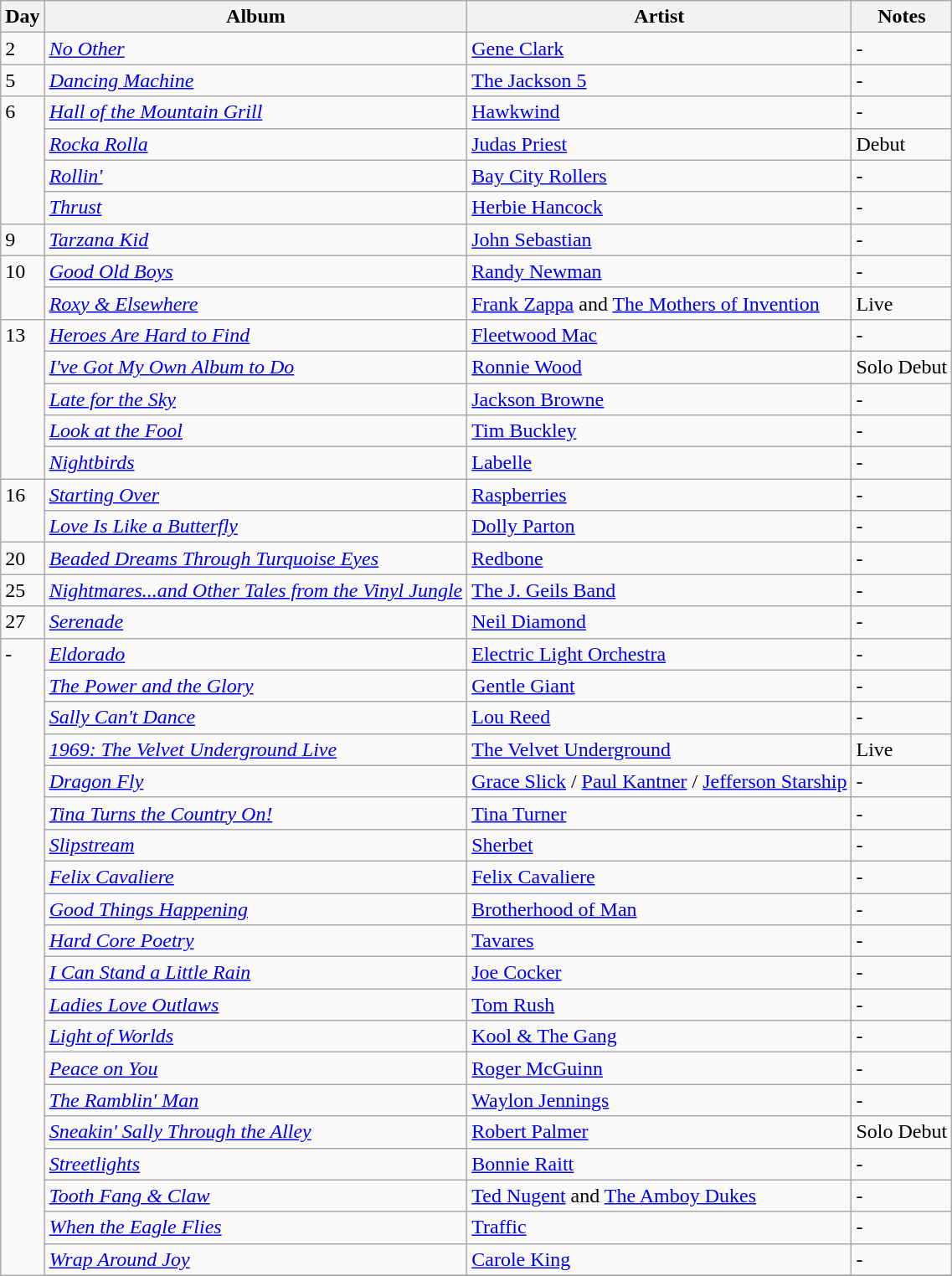<table class="wikitable">
<tr>
<th>Day</th>
<th>Album</th>
<th>Artist</th>
<th>Notes</th>
</tr>
<tr>
<td rowspan="1" valign="top">2</td>
<td><em><a href='#'>No Other</a></em></td>
<td><a href='#'>Gene Clark</a></td>
<td>-</td>
</tr>
<tr>
<td rowspan="1" valign="top">5</td>
<td><em><a href='#'>Dancing Machine</a></em></td>
<td><a href='#'>The Jackson 5</a></td>
<td>-</td>
</tr>
<tr>
<td rowspan="4" valign="top">6</td>
<td><em><a href='#'>Hall of the Mountain Grill</a></em></td>
<td><a href='#'>Hawkwind</a></td>
<td>-</td>
</tr>
<tr>
<td><em><a href='#'>Rocka Rolla</a></em></td>
<td><a href='#'>Judas Priest</a></td>
<td>Debut</td>
</tr>
<tr>
<td><em><a href='#'>Rollin'</a></em></td>
<td><a href='#'>Bay City Rollers</a></td>
<td>-</td>
</tr>
<tr>
<td><em><a href='#'>Thrust</a></em></td>
<td><a href='#'>Herbie Hancock</a></td>
<td>-</td>
</tr>
<tr>
<td rowspan="1" valign="top">9</td>
<td><em><a href='#'>Tarzana Kid</a></em></td>
<td><a href='#'>John Sebastian</a></td>
<td>-</td>
</tr>
<tr>
<td rowspan="2" valign="top">10</td>
<td><em><a href='#'>Good Old Boys</a></em></td>
<td><a href='#'>Randy Newman</a></td>
<td>-</td>
</tr>
<tr>
<td><em><a href='#'>Roxy & Elsewhere</a></em></td>
<td><a href='#'>Frank Zappa</a> and <a href='#'>The Mothers of Invention</a></td>
<td>Live</td>
</tr>
<tr>
<td rowspan="5" valign="top">13</td>
<td><em><a href='#'>Heroes Are Hard to Find</a></em></td>
<td><a href='#'>Fleetwood Mac</a></td>
<td>-</td>
</tr>
<tr>
<td><em><a href='#'>I've Got My Own Album to Do</a></em></td>
<td><a href='#'>Ronnie Wood</a></td>
<td>Solo Debut</td>
</tr>
<tr>
<td><em><a href='#'>Late for the Sky</a></em></td>
<td><a href='#'>Jackson Browne</a></td>
<td>-</td>
</tr>
<tr>
<td><em><a href='#'>Look at the Fool</a></em></td>
<td><a href='#'>Tim Buckley</a></td>
<td>-</td>
</tr>
<tr>
<td><em><a href='#'>Nightbirds</a></em></td>
<td><a href='#'>Labelle</a></td>
<td>-</td>
</tr>
<tr>
<td rowspan="2" valign="top">16</td>
<td><em><a href='#'>Starting Over</a></em></td>
<td><a href='#'>Raspberries</a></td>
<td>-</td>
</tr>
<tr>
<td><em><a href='#'>Love Is Like a Butterfly</a></em></td>
<td><a href='#'>Dolly Parton</a></td>
<td>-</td>
</tr>
<tr>
<td rowspan="1" valign="top">20</td>
<td><em><a href='#'>Beaded Dreams Through Turquoise Eyes</a></em></td>
<td><a href='#'>Redbone</a></td>
<td>-</td>
</tr>
<tr>
<td rowspan="1" valign="top">25</td>
<td><em><a href='#'>Nightmares...and Other Tales from the Vinyl Jungle</a></em></td>
<td><a href='#'>The J. Geils Band</a></td>
<td>-</td>
</tr>
<tr>
<td rowspan="1" valign="top">27</td>
<td><em><a href='#'>Serenade</a></em></td>
<td><a href='#'>Neil Diamond</a></td>
<td>-</td>
</tr>
<tr>
<td rowspan="21" valign="top">-</td>
<td><em><a href='#'>Eldorado</a></em></td>
<td><a href='#'>Electric Light Orchestra</a></td>
<td>-</td>
</tr>
<tr>
<td><em><a href='#'>The Power and the Glory</a></em></td>
<td><a href='#'>Gentle Giant</a></td>
<td>-</td>
</tr>
<tr>
<td><em><a href='#'>Sally Can't Dance</a></em></td>
<td><a href='#'>Lou Reed</a></td>
<td>-</td>
</tr>
<tr>
<td><em><a href='#'>1969: The Velvet Underground Live</a></em></td>
<td><a href='#'>The Velvet Underground</a></td>
<td>Live</td>
</tr>
<tr>
<td><em><a href='#'>Dragon Fly</a></em></td>
<td><a href='#'>Grace Slick</a> / <a href='#'>Paul Kantner</a> / <a href='#'>Jefferson Starship</a></td>
<td>-</td>
</tr>
<tr>
<td><em><a href='#'>Tina Turns the Country On!</a></em></td>
<td><a href='#'>Tina Turner</a></td>
<td>-</td>
</tr>
<tr>
<td><em><a href='#'>Slipstream</a></em></td>
<td><a href='#'>Sherbet</a></td>
<td>-</td>
</tr>
<tr>
<td><em><a href='#'>Felix Cavaliere</a></em></td>
<td><a href='#'>Felix Cavaliere</a></td>
<td>-</td>
</tr>
<tr>
<td><em><a href='#'>Good Things Happening</a></em></td>
<td><a href='#'>Brotherhood of Man</a></td>
<td>-</td>
</tr>
<tr>
<td><em><a href='#'>Hard Core Poetry</a></em></td>
<td><a href='#'>Tavares</a></td>
<td>-</td>
</tr>
<tr>
<td><em><a href='#'>I Can Stand a Little Rain</a></em></td>
<td><a href='#'>Joe Cocker</a></td>
<td>-</td>
</tr>
<tr>
<td><em><a href='#'>Ladies Love Outlaws</a></em></td>
<td><a href='#'>Tom Rush</a></td>
<td>-</td>
</tr>
<tr>
<td><em><a href='#'>Light of Worlds</a></em></td>
<td><a href='#'>Kool & The Gang</a></td>
<td>-</td>
</tr>
<tr>
<td><em><a href='#'>Peace on You</a></em></td>
<td><a href='#'>Roger McGuinn</a></td>
<td>-</td>
</tr>
<tr>
<td><em><a href='#'>The Ramblin' Man</a></em></td>
<td><a href='#'>Waylon Jennings</a></td>
<td>-</td>
</tr>
<tr>
<td><em><a href='#'>Sneakin' Sally Through the Alley</a></em></td>
<td><a href='#'>Robert Palmer</a></td>
<td>Solo Debut</td>
</tr>
<tr>
<td><em><a href='#'>Streetlights</a></em></td>
<td><a href='#'>Bonnie Raitt</a></td>
<td>-</td>
</tr>
<tr>
<td><em><a href='#'>Tooth Fang & Claw</a></em></td>
<td><a href='#'>Ted Nugent</a> and <a href='#'>The Amboy Dukes</a></td>
<td>-</td>
</tr>
<tr>
<td><em><a href='#'>When the Eagle Flies</a></em></td>
<td><a href='#'>Traffic</a></td>
<td>-</td>
</tr>
<tr>
<td><em><a href='#'>Wrap Around Joy</a></em></td>
<td><a href='#'>Carole King</a></td>
<td>-</td>
</tr>
<tr>
</tr>
</table>
